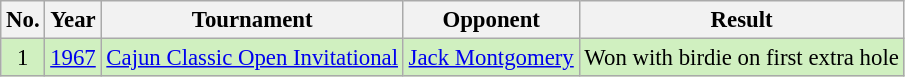<table class="wikitable" style="font-size:95%;">
<tr>
<th>No.</th>
<th>Year</th>
<th>Tournament</th>
<th>Opponent</th>
<th>Result</th>
</tr>
<tr style="background:#D0F0C0;">
<td align=center>1</td>
<td><a href='#'>1967</a></td>
<td><a href='#'>Cajun Classic Open Invitational</a></td>
<td> <a href='#'>Jack Montgomery</a></td>
<td>Won with birdie on first extra hole</td>
</tr>
</table>
